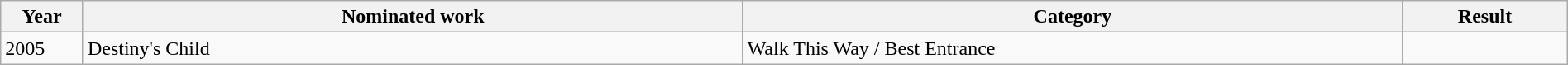<table class="wikitable" width="100%">
<tr>
<th width="5%">Year</th>
<th width="40%">Nominated work</th>
<th width="40%">Category</th>
<th width="10%">Result</th>
</tr>
<tr>
<td>2005</td>
<td>Destiny's Child</td>
<td>Walk This Way / Best Entrance</td>
<td></td>
</tr>
</table>
